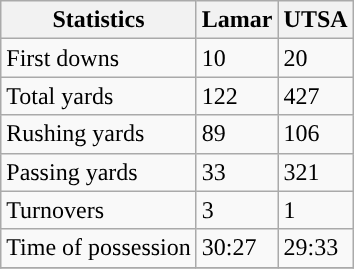<table class="wikitable" style="float: left;">
<tr>
<th>Statistics</th>
<th><strong>Lamar</strong></th>
<th><strong>UTSA</strong></th>
</tr>
<tr>
<td>First downs</td>
<td>10</td>
<td>20</td>
</tr>
<tr>
<td>Total yards</td>
<td>122</td>
<td>427</td>
</tr>
<tr>
<td>Rushing yards</td>
<td>89</td>
<td>106</td>
</tr>
<tr>
<td>Passing yards</td>
<td>33</td>
<td>321</td>
</tr>
<tr>
<td>Turnovers</td>
<td>3</td>
<td>1</td>
</tr>
<tr>
<td>Time of possession</td>
<td>30:27</td>
<td>29:33</td>
</tr>
<tr>
</tr>
</table>
